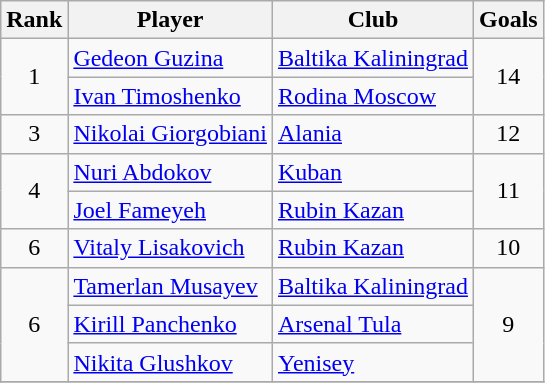<table class="wikitable" style="text-align:center">
<tr>
<th>Rank</th>
<th>Player</th>
<th>Club</th>
<th>Goals</th>
</tr>
<tr>
<td rowspan=2>1</td>
<td style="text-align: left;"> <a href='#'>Gedeon Guzina</a></td>
<td style="text-align: left;"><a href='#'>Baltika Kaliningrad</a></td>
<td rowspan=2>14</td>
</tr>
<tr>
<td style="text-align: left;"> <a href='#'>Ivan Timoshenko</a></td>
<td style="text-align: left;"><a href='#'>Rodina Moscow</a></td>
</tr>
<tr>
<td rowspan=1>3</td>
<td style="text-align: left;"> <a href='#'>Nikolai Giorgobiani</a></td>
<td style="text-align: left;"><a href='#'>Alania</a></td>
<td rowspan=1>12</td>
</tr>
<tr>
<td rowspan=2>4</td>
<td style="text-align: left;"> <a href='#'>Nuri Abdokov</a></td>
<td style="text-align: left;"><a href='#'>Kuban</a></td>
<td rowspan=2>11</td>
</tr>
<tr>
<td style="text-align: left;"> <a href='#'>Joel Fameyeh</a></td>
<td style="text-align: left;"><a href='#'>Rubin Kazan</a></td>
</tr>
<tr>
<td rowspan=1>6</td>
<td style="text-align: left;"> <a href='#'>Vitaly Lisakovich</a></td>
<td style="text-align: left;"><a href='#'>Rubin Kazan</a></td>
<td rowspan=1>10</td>
</tr>
<tr>
<td rowspan=3>6</td>
<td style="text-align: left;"> <a href='#'>Tamerlan Musayev</a></td>
<td style="text-align: left;"><a href='#'>Baltika Kaliningrad</a></td>
<td rowspan=3>9</td>
</tr>
<tr>
<td style="text-align: left;"> <a href='#'>Kirill Panchenko</a></td>
<td style="text-align: left;"><a href='#'>Arsenal Tula</a></td>
</tr>
<tr>
<td style="text-align: left;"> <a href='#'>Nikita Glushkov</a></td>
<td style="text-align: left;"><a href='#'>Yenisey</a></td>
</tr>
<tr>
</tr>
</table>
